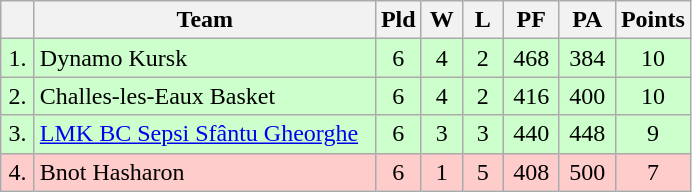<table class=wikitable style="text-align:center">
<tr>
<th width=15></th>
<th width=220>Team</th>
<th width=20>Pld</th>
<th width=20>W</th>
<th width=20>L</th>
<th width=30>PF</th>
<th width=30>PA</th>
<th width=30>Points</th>
</tr>
<tr style="background: #ccffcc;">
<td>1.</td>
<td align=left> Dynamo Kursk</td>
<td>6</td>
<td>4</td>
<td>2</td>
<td>468</td>
<td>384</td>
<td>10</td>
</tr>
<tr style="background: #ccffcc;">
<td>2.</td>
<td align=left> Challes-les-Eaux Basket</td>
<td>6</td>
<td>4</td>
<td>2</td>
<td>416</td>
<td>400</td>
<td>10</td>
</tr>
<tr style="background: #ccffcc;">
<td>3.</td>
<td align=left> <a href='#'>LMK BC Sepsi Sfântu Gheorghe</a></td>
<td>6</td>
<td>3</td>
<td>3</td>
<td>440</td>
<td>448</td>
<td>9</td>
</tr>
<tr style="background: #ffcccc;">
<td>4.</td>
<td align=left> Bnot Hasharon</td>
<td>6</td>
<td>1</td>
<td>5</td>
<td>408</td>
<td>500</td>
<td>7</td>
</tr>
</table>
